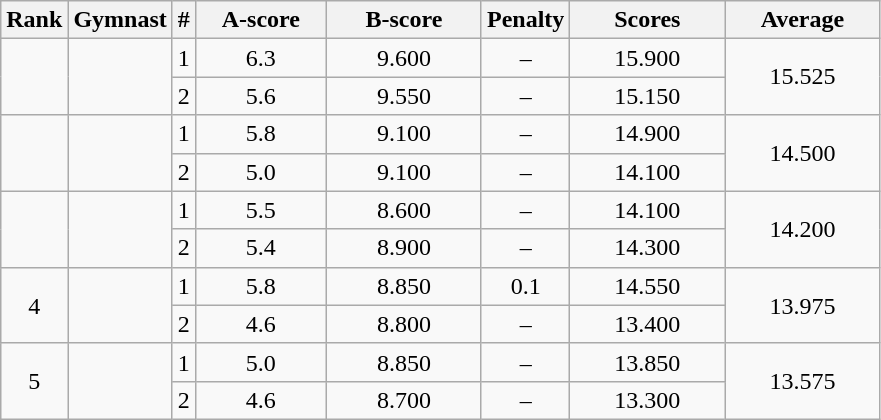<table class="wikitable" style="text-align:center">
<tr>
<th>Rank</th>
<th>Gymnast</th>
<th>#</th>
<th style="width:5em">A-score</th>
<th style="width:6em">B-score</th>
<th style="width:3em">Penalty</th>
<th style="width:6em">Scores</th>
<th style="width:6em">Average</th>
</tr>
<tr>
<td rowspan=2></td>
<td rowspan=2 align=left></td>
<td>1</td>
<td>6.3</td>
<td>9.600</td>
<td>–</td>
<td>15.900</td>
<td rowspan=2>15.525</td>
</tr>
<tr>
<td>2</td>
<td>5.6</td>
<td>9.550</td>
<td>–</td>
<td>15.150</td>
</tr>
<tr>
<td rowspan=2></td>
<td rowspan=2 align=left></td>
<td>1</td>
<td>5.8</td>
<td>9.100</td>
<td>–</td>
<td>14.900</td>
<td rowspan=2>14.500</td>
</tr>
<tr>
<td>2</td>
<td>5.0</td>
<td>9.100</td>
<td>–</td>
<td>14.100</td>
</tr>
<tr>
<td rowspan=2></td>
<td rowspan=2 align=left></td>
<td>1</td>
<td>5.5</td>
<td>8.600</td>
<td>–</td>
<td>14.100</td>
<td rowspan=2>14.200</td>
</tr>
<tr>
<td>2</td>
<td>5.4</td>
<td>8.900</td>
<td>–</td>
<td>14.300</td>
</tr>
<tr>
<td rowspan=2>4</td>
<td rowspan=2 align=left></td>
<td>1</td>
<td>5.8</td>
<td>8.850</td>
<td>0.1</td>
<td>14.550</td>
<td rowspan=2>13.975</td>
</tr>
<tr>
<td>2</td>
<td>4.6</td>
<td>8.800</td>
<td>–</td>
<td>13.400</td>
</tr>
<tr>
<td rowspan=2>5</td>
<td rowspan=2 align=left></td>
<td>1</td>
<td>5.0</td>
<td>8.850</td>
<td>–</td>
<td>13.850</td>
<td rowspan=2>13.575</td>
</tr>
<tr>
<td>2</td>
<td>4.6</td>
<td>8.700</td>
<td>–</td>
<td>13.300</td>
</tr>
</table>
